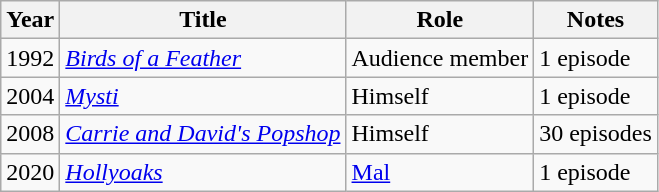<table class="wikitable">
<tr>
<th>Year</th>
<th>Title</th>
<th>Role</th>
<th>Notes</th>
</tr>
<tr>
<td>1992</td>
<td><em><a href='#'>Birds of a Feather</a></em></td>
<td>Audience member</td>
<td>1 episode</td>
</tr>
<tr>
<td>2004</td>
<td><em><a href='#'>Mysti</a></em></td>
<td>Himself</td>
<td>1 episode</td>
</tr>
<tr>
<td>2008</td>
<td><em><a href='#'>Carrie and David's Popshop</a></em></td>
<td>Himself</td>
<td>30 episodes</td>
</tr>
<tr>
<td>2020</td>
<td><em><a href='#'>Hollyoaks</a></em></td>
<td><a href='#'>Mal</a></td>
<td>1 episode</td>
</tr>
</table>
